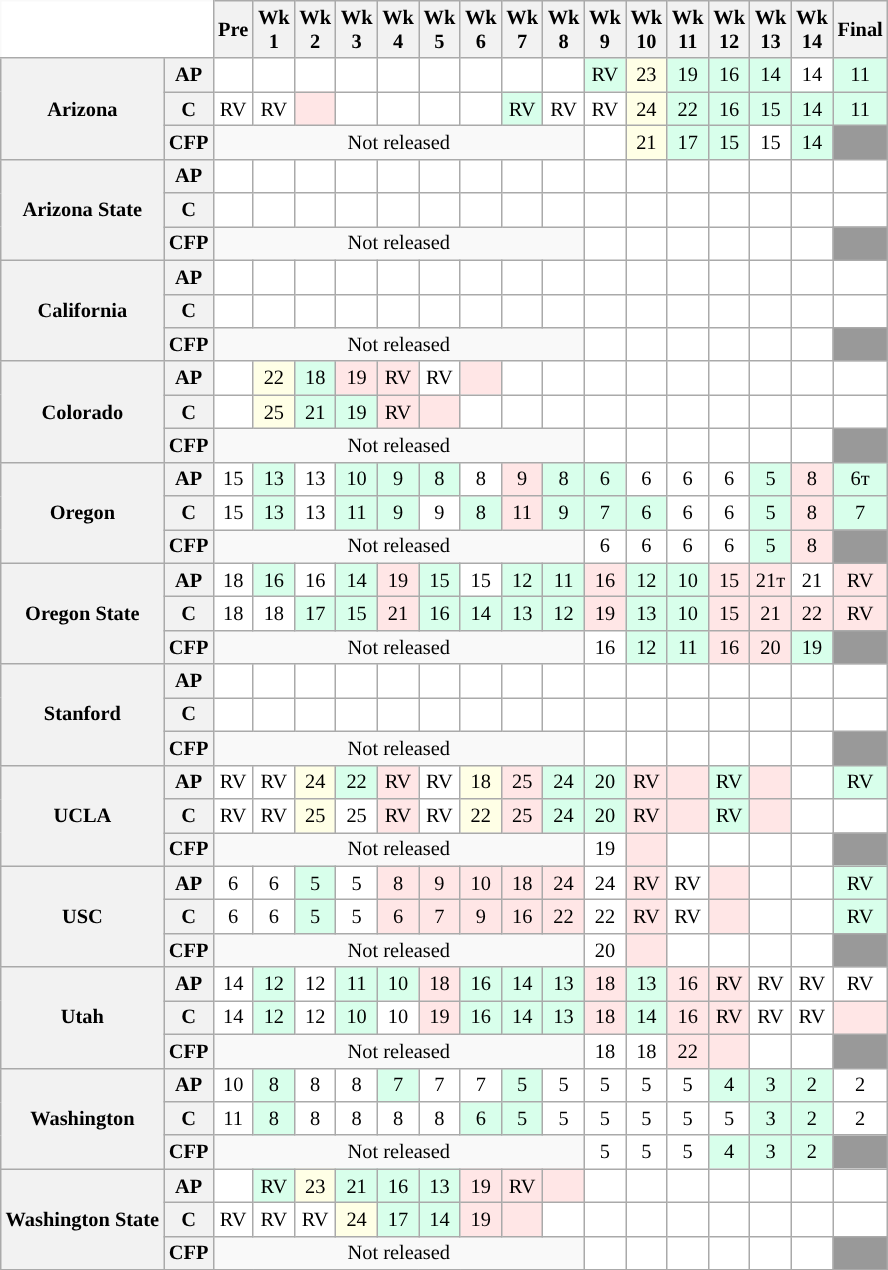<table class="wikitable" style="white-space:nowrap;font-size:85%;">
<tr>
<th colspan=2 style="background:white; border-top-style:hidden; border-left-style:hidden;"> </th>
<th>Pre</th>
<th>Wk<br>1</th>
<th>Wk<br>2</th>
<th>Wk<br>3</th>
<th>Wk<br>4</th>
<th>Wk<br>5</th>
<th>Wk<br>6</th>
<th>Wk<br>7</th>
<th>Wk<br>8</th>
<th>Wk<br>9</th>
<th>Wk<br>10</th>
<th>Wk<br>11</th>
<th>Wk<br>12</th>
<th>Wk<br>13</th>
<th>Wk<br>14</th>
<th>Final</th>
</tr>
<tr style="text-align:center;">
<th rowspan="3"><strong>Arizona</strong></th>
<th>AP</th>
<td style="background:#FFF;"></td>
<td style="background:#FFF;"></td>
<td style="background:#FFF;"></td>
<td style="background:#FFF;"></td>
<td style="background:#FFF;"></td>
<td style="background:#FFF;"></td>
<td style="background:#FFF;"></td>
<td style="background:#FFF;"></td>
<td style="background:#FFF;"></td>
<td style="background:#D8FFEB;">RV</td>
<td style="background:#ffffe6;">23</td>
<td style="background:#D8FFEB;">19</td>
<td style="background:#D8FFEB;">16</td>
<td style="background:#D8FFEB;">14</td>
<td style="background:#FFF;">14</td>
<td style="background:#D8FFEB;">11</td>
</tr>
<tr style="text-align:center;">
<th>C</th>
<td style="background:#FFF;">RV</td>
<td style="background:#FFF;">RV</td>
<td style="background:#ffe6e6;"></td>
<td style="background:#FFF;"></td>
<td style="background:#FFF;"></td>
<td style="background:#FFF;"></td>
<td style="background:#FFF;"></td>
<td style="background:#D8FFEB;">RV</td>
<td style="background:#FFF;">RV</td>
<td style="background:#FFF;">RV</td>
<td style="background:#ffffe6;">24</td>
<td style="background:#D8FFEB;">22</td>
<td style="background:#D8FFEB;">16</td>
<td style="background:#D8FFEB;">15</td>
<td style="background:#D8FFEB;">14</td>
<td style="background:#D8FFEB;">11</td>
</tr>
<tr style="text-align:center;">
<th>CFP</th>
<td colspan="9" style="text-align:center;">Not released</td>
<td style="background:#FFF;"></td>
<td style="background:#ffffe6;">21</td>
<td style="background:#D8FFEB;">17</td>
<td style="background:#D8FFEB;">15</td>
<td style="background:#FFF;">15</td>
<td style="background:#D8FFEB;">14</td>
<td style="background:#999;"></td>
</tr>
<tr style="text-align:center;">
<th rowspan="3"><strong>Arizona State</strong></th>
<th>AP</th>
<td style="background:#FFF;"></td>
<td style="background:#FFF;"></td>
<td style="background:#FFF;"></td>
<td style="background:#FFF;"></td>
<td style="background:#FFF;"></td>
<td style="background:#FFF;"></td>
<td style="background:#FFF;"></td>
<td style="background:#FFF;"></td>
<td style="background:#FFF;"></td>
<td style="background:#FFF;"></td>
<td style="background:#FFF;"></td>
<td style="background:#FFF;"></td>
<td style="background:#FFF;"></td>
<td style="background:#FFF;"></td>
<td style="background:#FFF;"></td>
<td style="background:#FFF;"></td>
</tr>
<tr style="text-align:center;">
<th>C</th>
<td style="background:#FFF;"></td>
<td style="background:#FFF;"></td>
<td style="background:#FFF;"></td>
<td style="background:#FFF;"></td>
<td style="background:#FFF;"></td>
<td style="background:#FFF;"></td>
<td style="background:#FFF;"></td>
<td style="background:#FFF;"></td>
<td style="background:#FFF;"></td>
<td style="background:#FFF;"></td>
<td style="background:#FFF;"></td>
<td style="background:#FFF;"></td>
<td style="background:#FFF;"></td>
<td style="background:#FFF;"></td>
<td style="background:#FFF;"></td>
<td style="background:#FFF;"></td>
</tr>
<tr style="text-align:center;">
<th>CFP</th>
<td colspan="9" style="text-align:center;">Not released</td>
<td style="background:#FFF;"></td>
<td style="background:#FFF;"></td>
<td style="background:#FFF;"></td>
<td style="background:#FFF;"></td>
<td style="background:#FFF;"></td>
<td style="background:#FFF;"></td>
<td style="background:#999;"></td>
</tr>
<tr style="text-align:center;">
<th rowspan="3"><strong>California</strong></th>
<th>AP</th>
<td style="background:#FFF;"></td>
<td style="background:#FFF;"></td>
<td style="background:#FFF;"></td>
<td style="background:#FFF;"></td>
<td style="background:#FFF;"></td>
<td style="background:#FFF;"></td>
<td style="background:#FFF;"></td>
<td style="background:#FFF;"></td>
<td style="background:#FFF;"></td>
<td style="background:#FFF;"></td>
<td style="background:#FFF;"></td>
<td style="background:#FFF;"></td>
<td style="background:#FFF;"></td>
<td style="background:#FFF;"></td>
<td style="background:#FFF;"></td>
<td style="background:#FFF;"></td>
</tr>
<tr style="text-align:center;">
<th>C</th>
<td style="background:#FFF;"></td>
<td style="background:#FFF;"></td>
<td style="background:#FFF;"></td>
<td style="background:#FFF;"></td>
<td style="background:#FFF;"></td>
<td style="background:#FFF;"></td>
<td style="background:#FFF;"></td>
<td style="background:#FFF;"></td>
<td style="background:#FFF;"></td>
<td style="background:#FFF;"></td>
<td style="background:#FFF;"></td>
<td style="background:#FFF;"></td>
<td style="background:#FFF;"></td>
<td style="background:#FFF;"></td>
<td style="background:#FFF;"></td>
<td style="background:#FFF;"></td>
</tr>
<tr style="text-align:center;">
<th>CFP</th>
<td colspan="9" style="text-align:center;">Not released</td>
<td style="background:#FFF;"></td>
<td style="background:#FFF;"></td>
<td style="background:#FFF;"></td>
<td style="background:#FFF;"></td>
<td style="background:#FFF;"></td>
<td style="background:#FFF;"></td>
<td style="background:#999;"></td>
</tr>
<tr style="text-align:center;">
<th rowspan="3"><strong>Colorado</strong></th>
<th>AP</th>
<td style="background:#FFF;"></td>
<td style="background:#ffffe6;">22</td>
<td style="background:#D8FFEB;">18</td>
<td style="background:#FFE6E6;">19</td>
<td style="background:#FFE6E6;">RV</td>
<td style="background:#FFF;">RV</td>
<td style="background:#ffe6e6;"></td>
<td style="background:#FFF;"></td>
<td style="background:#FFF;"></td>
<td style="background:#FFF;"></td>
<td style="background:#FFF;"></td>
<td style="background:#FFF;"></td>
<td style="background:#FFF;"></td>
<td style="background:#FFF;"></td>
<td style="background:#FFF;"></td>
<td style="background:#FFF;"></td>
</tr>
<tr style="text-align:center;">
<th>C</th>
<td style="background:#FFF;"></td>
<td style="background:#ffffe6;">25</td>
<td style="background:#D8FFEB;">21</td>
<td style="background:#D8FFEB;">19</td>
<td style="background:#FFE6E6;">RV</td>
<td style="background:#ffe6e6;"></td>
<td style="background:#FFF;"></td>
<td style="background:#FFF;"></td>
<td style="background:#FFF;"></td>
<td style="background:#FFF;"></td>
<td style="background:#FFF;"></td>
<td style="background:#FFF;"></td>
<td style="background:#FFF;"></td>
<td style="background:#FFF;"></td>
<td style="background:#FFF;"></td>
<td style="background:#FFF;"></td>
</tr>
<tr style="text-align:center;">
<th>CFP</th>
<td colspan="9" style="text-align:center;">Not released</td>
<td style="background:#FFF;"></td>
<td style="background:#FFF;"></td>
<td style="background:#FFF;"></td>
<td style="background:#FFF;"></td>
<td style="background:#FFF;"></td>
<td style="background:#FFF;"></td>
<td style="background:#999;"></td>
</tr>
<tr style="text-align:center;">
<th rowspan="3"><strong>Oregon</strong></th>
<th>AP</th>
<td style="background:#FFF;">15</td>
<td style="background:#D8FFEB;">13</td>
<td style="background:#FFF;">13</td>
<td style="background:#D8FFEB;">10</td>
<td style="background:#D8FFEB;">9</td>
<td style="background:#D8FFEB;">8</td>
<td style="background:#FFF;">8</td>
<td style="background:#FFE6E6;">9</td>
<td style="background:#D8FFEB;">8</td>
<td style="background:#D8FFEB;">6</td>
<td style="background:#FFF;">6</td>
<td style="background:#FFF;">6</td>
<td style="background:#FFF;">6</td>
<td style="background:#D8FFEB;">5</td>
<td style="background:#FFE6E6;">8</td>
<td style="background:#D8FFEB;">6т</td>
</tr>
<tr style="text-align:center;">
<th>C</th>
<td style="background:#FFF;">15</td>
<td style="background:#D8FFEB;">13</td>
<td style="background:#FFF;">13</td>
<td style="background:#D8FFEB;">11</td>
<td style="background:#D8FFEB;">9</td>
<td style="background:#FFF;">9</td>
<td style="background:#D8FFEB;">8</td>
<td style="background:#FFE6E6;">11</td>
<td style="background:#D8FFEB;">9</td>
<td style="background:#D8FFEB;">7</td>
<td style="background:#D8FFEB;">6</td>
<td style="background:#FFF;">6</td>
<td style="background:#FFF;">6</td>
<td style="background:#D8FFEB;">5</td>
<td style="background:#FFE6E6;">8</td>
<td style="background:#D8FFEB;">7</td>
</tr>
<tr style="text-align:center;">
<th>CFP</th>
<td colspan="9" style="text-align:center;">Not released</td>
<td style="background:#FFF;">6</td>
<td style="background:#FFF;">6</td>
<td style="background:#FFF;">6</td>
<td style="background:#FFF;">6</td>
<td style="background:#D8FFEB;">5</td>
<td style="background:#FFE6E6;">8</td>
<td style="background:#999;"></td>
</tr>
<tr style="text-align:center;">
<th rowspan="3"><strong>Oregon State</strong></th>
<th>AP</th>
<td style="background:#FFF;">18</td>
<td style="background:#D8FFEB;">16</td>
<td style="background:#FFF;">16</td>
<td style="background:#D8FFEB;">14</td>
<td style="background:#FFE6E6;">19</td>
<td style="background:#D8FFEB;">15</td>
<td style="background:#FFF;">15</td>
<td style="background:#D8FFEB;">12</td>
<td style="background:#D8FFEB;">11</td>
<td style="background:#FFE6E6;">16</td>
<td style="background:#D8FFEB;">12</td>
<td style="background:#D8FFEB;">10</td>
<td style="background:#FFE6E6;">15</td>
<td style="background:#FFE6E6;">21т</td>
<td style="background:#FFF;">21</td>
<td style="background:#FFE6E6;">RV</td>
</tr>
<tr style="text-align:center;">
<th>C</th>
<td style="background:#FFF;">18</td>
<td style="background:#FFF;">18</td>
<td style="background:#D8FFEB;">17</td>
<td style="background:#D8FFEB;">15</td>
<td style="background:#FFE6E6;">21</td>
<td style="background:#D8FFEB;">16</td>
<td style="background:#D8FFEB;">14</td>
<td style="background:#D8FFEB;">13</td>
<td style="background:#D8FFEB;">12</td>
<td style="background:#FFE6E6;">19</td>
<td style="background:#D8FFEB;">13</td>
<td style="background:#D8FFEB;">10</td>
<td style="background:#FFE6E6;">15</td>
<td style="background:#FFE6E6;">21</td>
<td style="background:#FFE6E6;">22</td>
<td style="background:#FFE6E6;">RV</td>
</tr>
<tr style="text-align:center;">
<th>CFP</th>
<td colspan="9" style="text-align:center;">Not released</td>
<td style="background:#FFF;">16</td>
<td style="background:#D8FFEB;">12</td>
<td style="background:#D8FFEB;">11</td>
<td style="background:#FFE6E6;">16</td>
<td style="background:#FFE6E6;">20</td>
<td style="background:#D8FFEB;">19</td>
<td style="background:#999;"></td>
</tr>
<tr style="text-align:center;">
<th rowspan="3"><strong>Stanford</strong></th>
<th>AP</th>
<td style="background:#FFF;"></td>
<td style="background:#FFF;"></td>
<td style="background:#FFF;"></td>
<td style="background:#FFF;"></td>
<td style="background:#FFF;"></td>
<td style="background:#FFF;"></td>
<td style="background:#FFF;"></td>
<td style="background:#FFF;"></td>
<td style="background:#FFF;"></td>
<td style="background:#FFF;"></td>
<td style="background:#FFF;"></td>
<td style="background:#FFF;"></td>
<td style="background:#FFF;"></td>
<td style="background:#FFF;"></td>
<td style="background:#FFF;"></td>
<td style="background:#FFF;"></td>
</tr>
<tr style="text-align:center;">
<th>C</th>
<td style="background:#FFF;"></td>
<td style="background:#FFF;"></td>
<td style="background:#FFF;"></td>
<td style="background:#FFF;"></td>
<td style="background:#FFF;"></td>
<td style="background:#FFF;"></td>
<td style="background:#FFF;"></td>
<td style="background:#FFF;"></td>
<td style="background:#FFF;"></td>
<td style="background:#FFF;"></td>
<td style="background:#FFF;"></td>
<td style="background:#FFF;"></td>
<td style="background:#FFF;"></td>
<td style="background:#FFF;"></td>
<td style="background:#FFF;"></td>
<td style="background:#FFF;"></td>
</tr>
<tr style="text-align:center;">
<th>CFP</th>
<td colspan="9" style="text-align:center;">Not released</td>
<td style="background:#FFF;"></td>
<td style="background:#FFF;"></td>
<td style="background:#FFF;"></td>
<td style="background:#FFF;"></td>
<td style="background:#FFF;"></td>
<td style="background:#FFF;"></td>
<td style="background:#999;"></td>
</tr>
<tr style="text-align:center;">
<th rowspan="3"><strong>UCLA</strong></th>
<th>AP</th>
<td style="background:#FFF;">RV</td>
<td style="background:#FFF;">RV</td>
<td style="background:#ffffe6;">24</td>
<td style="background:#D8FFEB;">22</td>
<td style="background:#FFE6E6;">RV</td>
<td style="background:#FFF;">RV</td>
<td style="background:#ffffe6;">18</td>
<td style="background:#FFE6E6;">25</td>
<td style="background:#D8FFEB;">24</td>
<td style="background:#D8FFEB;">20</td>
<td style="background:#FFE6E6;">RV</td>
<td style="background:#FFE6E6;"></td>
<td style="background:#D8FFEb;">RV</td>
<td style="background:#FFE6E6;"></td>
<td style="background:#FFF;"></td>
<td style="background:#D8FFEB;">RV</td>
</tr>
<tr style="text-align:center;">
<th>C</th>
<td style="background:#FFF;">RV</td>
<td style="background:#FFF;">RV</td>
<td style="background:#ffffe6;">25</td>
<td style="background:#FFF;">25</td>
<td style="background:#FFE6E6;">RV</td>
<td style="background:#FFF;">RV</td>
<td style="background:#ffffe6;">22</td>
<td style="background:#FFE6E6;">25</td>
<td style="background:#D8FFEB;">24</td>
<td style="background:#D8FFEB;">20</td>
<td style="background:#FFE6E6;">RV</td>
<td style="background:#FFE6E6;"></td>
<td style="background:#D8FFEB;">RV</td>
<td style="background:#FFE6E6;"></td>
<td style="background:#FFF;"></td>
<td style="background:#FFF;"></td>
</tr>
<tr style="text-align:center;">
<th>CFP</th>
<td colspan="9" style="text-align:center;">Not released</td>
<td style="background:#FFF;">19</td>
<td style="background:#FFE6E6;"></td>
<td style="background:#FFF;"></td>
<td style="background:#FFF;"></td>
<td style="background:#FFF;"></td>
<td style="background:#FFF;"></td>
<td style="background:#999;"></td>
</tr>
<tr style="text-align:center;">
<th rowspan="3"><strong>USC</strong></th>
<th>AP</th>
<td style="background:#FFF;">6</td>
<td style="background:#FFF;">6</td>
<td style="background:#D8FFEB;">5</td>
<td style="background:#FFF;">5</td>
<td style="background:#FFE6E6;">8</td>
<td style="background:#FFE6E6;">9</td>
<td style="background:#ffe6e6;">10</td>
<td style="background:#FFe6e6;">18</td>
<td style="background:#FFe6e6;">24</td>
<td style="background:#FFF;">24</td>
<td style="background:#FFE6E6;">RV</td>
<td style="background:#FFF;">RV</td>
<td style="background:#FFE6E6;"></td>
<td style="background:#FFF;"></td>
<td style="background:#FFF;"></td>
<td style="background:#D8FFEB;">RV</td>
</tr>
<tr style="text-align:center;">
<th>C</th>
<td style="background:#FFF;">6</td>
<td style="background:#FFF;">6</td>
<td style="background:#D8FFEB;">5</td>
<td style="background:#FFF;">5</td>
<td style="background:#FFE6E6;">6</td>
<td style="background:#FFE6E6;">7</td>
<td style="background:#FFE6E6;">9</td>
<td style="background:#FFE6E6;">16</td>
<td style="background:#FFE6E6;">22</td>
<td style="background:#FFF;">22</td>
<td style="background:#FFE6E6;">RV</td>
<td style="background:#FFF;">RV</td>
<td style="background:#FFE6E6;"></td>
<td style="background:#FFF;"></td>
<td style="background:#FFF;"></td>
<td style="background:#D8FFEB;">RV</td>
</tr>
<tr style="text-align:center;">
<th>CFP</th>
<td colspan="9" style="text-align:center;">Not released</td>
<td style="background:#FFF;">20</td>
<td style="background:#FFE6E6;"></td>
<td style="background:#FFF;"></td>
<td style="background:#FFF;"></td>
<td style="background:#FFF;"></td>
<td style="background:#FFF;"></td>
<td style="background:#999;"></td>
</tr>
<tr style="text-align:center;">
<th rowspan="3"><strong>Utah</strong></th>
<th>AP</th>
<td style="background:#FFF;">14</td>
<td style="background:#D8FFEB;">12</td>
<td style="background:#FFF;">12</td>
<td style="background:#D8FFEB;">11</td>
<td style="background:#D8FFEB;">10</td>
<td style="background:#FFE6E6;">18</td>
<td style="background:#D8FFEB;">16</td>
<td style="background:#D8FFEb;">14</td>
<td style="background:#D8FFEB;">13</td>
<td style="background:#FFE6E6;">18</td>
<td style="background:#D8FFEB;">13</td>
<td style="background:#FFE6E6;">16</td>
<td style="background:#FFE6E6;">RV</td>
<td style="background:#FFF;">RV</td>
<td style="background:#FFF;">RV</td>
<td style="background:#FFF;">RV</td>
</tr>
<tr style="text-align:center;">
<th>C</th>
<td style="background:#FFF;">14</td>
<td style="background:#D8FFEB;">12</td>
<td style="background:#FFF;">12</td>
<td style="background:#D8FFEB;">10</td>
<td style="background:#FFF;">10</td>
<td style="background:#FFE6E6;">19</td>
<td style="background:#D8FFEB;">16</td>
<td style="background:#D8FFEB;">14</td>
<td style="background:#D8FFEB;">13</td>
<td style="background:#FFE6E6;">18</td>
<td style="background:#D8FFEB;">14</td>
<td style="background:#FFE6E6;">16</td>
<td style="background:#FFE6E6;">RV</td>
<td style="background:#FFF;">RV</td>
<td style="background:#FFF;">RV</td>
<td style="background:#FFE6E6;"></td>
</tr>
<tr style="text-align:center;">
<th>CFP</th>
<td colspan="9" style="text-align:center;">Not released</td>
<td style="background:#FFF;">18</td>
<td style="background:#FFF;">18</td>
<td style="background:#FFE6E6;">22</td>
<td style="background:#FFE6E6;"></td>
<td style="background:#FFF;"></td>
<td style="background:#FFF;"></td>
<td style="background:#999;"></td>
</tr>
<tr style="text-align:center;">
<th rowspan="3"><strong>Washington</strong></th>
<th>AP</th>
<td style="background:#FFF;">10</td>
<td style="background:#D8FFEB;">8</td>
<td style="background:#FFF;">8</td>
<td style="background:#FFF;">8</td>
<td style="background:#D8FFEB;">7</td>
<td style="background:#FFF;">7</td>
<td style="background:#FFF;">7</td>
<td style="background:#D8FFEb;">5</td>
<td style="background:#FFF;">5</td>
<td style="background:#FFF;">5</td>
<td style="background:#FFF;">5</td>
<td style="background:#FFF;">5</td>
<td style="background:#D8FFEB;">4</td>
<td style="background:#D8FFEB;">3</td>
<td style="background:#D8FFEB;">2</td>
<td style="background:#FFF;">2</td>
</tr>
<tr style="text-align:center;">
<th>C</th>
<td style="background:#FFF;">11</td>
<td style="background:#D8FFEB;">8</td>
<td style="background:#FFF;">8</td>
<td style="background:#FFF;">8</td>
<td style="background:#FFF;">8</td>
<td style="background:#FFF;">8</td>
<td style="background:#D8FFEB;">6</td>
<td style="background:#D8FFEB;">5</td>
<td style="background:#FFF;">5</td>
<td style="background:#FFF;">5</td>
<td style="background:#FFF;">5</td>
<td style="background:#FFF;">5</td>
<td style="background:#FFF;">5</td>
<td style="background:#D8FFEB;">3</td>
<td style="background:#D8FFEB;">2</td>
<td style="background:#FFF;">2</td>
</tr>
<tr style="text-align:center;">
<th>CFP</th>
<td colspan="9" style="text-align:center;">Not released</td>
<td style="background:#FFF;">5</td>
<td style="background:#FFF;">5</td>
<td style="background:#FFF;">5</td>
<td style="background:#D8FFEB;">4</td>
<td style="background:#D8FFEB;">3</td>
<td style="background:#D8FFEb;">2</td>
<td style="background:#999;"></td>
</tr>
<tr style="text-align:center;">
<th rowspan="3"><strong>Washington State</strong></th>
<th>AP</th>
<td style="background:#FFF;"></td>
<td style="background:#D8FFEB;">RV</td>
<td style="background:#ffffe6;">23</td>
<td style="background:#D8FFEB;">21</td>
<td style="background:#D8FFEB;">16</td>
<td style="background:#D8FFEB;">13</td>
<td style="background:#ffe6e6;">19</td>
<td style="background:#FFe6e6;">RV</td>
<td style="background:#FFE6e6;"></td>
<td style="background:#FFF;"></td>
<td style="background:#FFF;"></td>
<td style="background:#FFF;"></td>
<td style="background:#FFF;"></td>
<td style="background:#FFF;"></td>
<td style="background:#FFF;"></td>
<td style="background:#FFF;"></td>
</tr>
<tr style="text-align:center;">
<th>C</th>
<td style="background:#FFF;">RV</td>
<td style="background:#FFF;">RV</td>
<td style="background:#FFF;">RV</td>
<td style="background:#ffffe6;">24</td>
<td style="background:#D8FFEB;">17</td>
<td style="background:#D8FFEB;">14</td>
<td style="background:#FFE6E6;">19</td>
<td style="background:#FFE6E6;"></td>
<td style="background:#FFF;"></td>
<td style="background:#FFF;"></td>
<td style="background:#FFF;"></td>
<td style="background:#FFF;"></td>
<td style="background:#FFF;"></td>
<td style="background:#FFF;"></td>
<td style="background:#FFF;"></td>
<td style="background:#FFF;"></td>
</tr>
<tr style="text-align:center;">
<th>CFP</th>
<td colspan="9" style="text-align:center;">Not released</td>
<td style="background:#FFF;"></td>
<td style="background:#FFF;"></td>
<td style="background:#FFF;"></td>
<td style="background:#FFF;"></td>
<td style="background:#FFF;"></td>
<td style="background:#FFF;"></td>
<td style="background:#999;"></td>
</tr>
<tr style="text-align:center;">
</tr>
</table>
